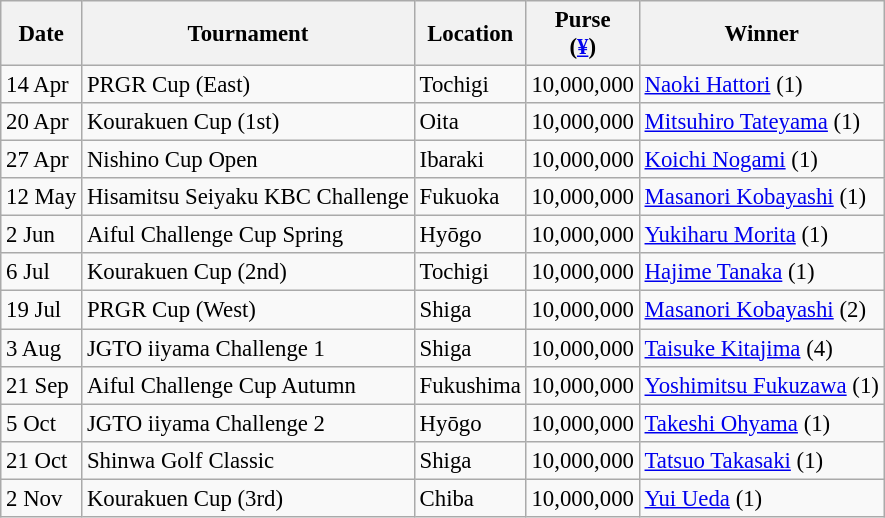<table class="wikitable" style="font-size:95%">
<tr>
<th>Date</th>
<th>Tournament</th>
<th>Location</th>
<th>Purse<br>(<a href='#'>¥</a>)</th>
<th>Winner</th>
</tr>
<tr>
<td>14 Apr</td>
<td>PRGR Cup (East)</td>
<td>Tochigi</td>
<td align=right>10,000,000</td>
<td> <a href='#'>Naoki Hattori</a> (1)</td>
</tr>
<tr>
<td>20 Apr</td>
<td>Kourakuen Cup (1st)</td>
<td>Oita</td>
<td align=right>10,000,000</td>
<td> <a href='#'>Mitsuhiro Tateyama</a> (1)</td>
</tr>
<tr>
<td>27 Apr</td>
<td>Nishino Cup Open</td>
<td>Ibaraki</td>
<td align=right>10,000,000</td>
<td> <a href='#'>Koichi Nogami</a> (1)</td>
</tr>
<tr>
<td>12 May</td>
<td>Hisamitsu Seiyaku KBC Challenge</td>
<td>Fukuoka</td>
<td align=right>10,000,000</td>
<td> <a href='#'>Masanori Kobayashi</a> (1)</td>
</tr>
<tr>
<td>2 Jun</td>
<td>Aiful Challenge Cup Spring</td>
<td>Hyōgo</td>
<td align=right>10,000,000</td>
<td> <a href='#'>Yukiharu Morita</a> (1)</td>
</tr>
<tr>
<td>6 Jul</td>
<td>Kourakuen Cup (2nd)</td>
<td>Tochigi</td>
<td align=right>10,000,000</td>
<td> <a href='#'>Hajime Tanaka</a> (1)</td>
</tr>
<tr>
<td>19 Jul</td>
<td>PRGR Cup (West)</td>
<td>Shiga</td>
<td align=right>10,000,000</td>
<td> <a href='#'>Masanori Kobayashi</a> (2)</td>
</tr>
<tr>
<td>3 Aug</td>
<td>JGTO iiyama Challenge 1</td>
<td>Shiga</td>
<td align=right>10,000,000</td>
<td> <a href='#'>Taisuke Kitajima</a> (4)</td>
</tr>
<tr>
<td>21 Sep</td>
<td>Aiful Challenge Cup Autumn</td>
<td>Fukushima</td>
<td align=right>10,000,000</td>
<td> <a href='#'>Yoshimitsu Fukuzawa</a> (1)</td>
</tr>
<tr>
<td>5 Oct</td>
<td>JGTO iiyama Challenge 2</td>
<td>Hyōgo</td>
<td align=right>10,000,000</td>
<td> <a href='#'>Takeshi Ohyama</a> (1)</td>
</tr>
<tr>
<td>21 Oct</td>
<td>Shinwa Golf Classic</td>
<td>Shiga</td>
<td align=right>10,000,000</td>
<td> <a href='#'>Tatsuo Takasaki</a> (1)</td>
</tr>
<tr>
<td>2 Nov</td>
<td>Kourakuen Cup (3rd)</td>
<td>Chiba</td>
<td align=right>10,000,000</td>
<td> <a href='#'>Yui Ueda</a> (1)</td>
</tr>
</table>
